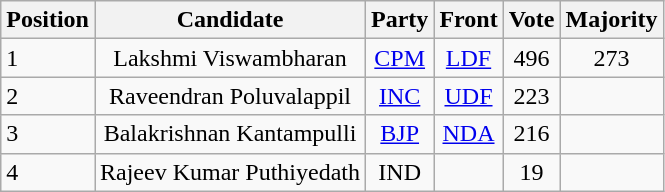<table class="wikitable">
<tr>
<th scope="col">Position</th>
<th scope="col">Candidate</th>
<th scope="col">Party</th>
<th scope="col">Front</th>
<th scope="col">Vote</th>
<th scope="col">Majority</th>
</tr>
<tr>
<td>1</td>
<td align="center">Lakshmi Viswambharan</td>
<td align="center"><a href='#'>CPM</a></td>
<td align="center"><a href='#'>LDF</a></td>
<td align="center">496</td>
<td align="center">273</td>
</tr>
<tr>
<td>2</td>
<td align="center">Raveendran Poluvalappil</td>
<td align="center"><a href='#'>INC</a></td>
<td align="center"><a href='#'>UDF</a></td>
<td align="center">223</td>
<td align="center"></td>
</tr>
<tr>
<td>3</td>
<td align="center">Balakrishnan Kantampulli</td>
<td align="center"><a href='#'>BJP</a></td>
<td align="center"><a href='#'>NDA</a></td>
<td align="center">216</td>
<td align="center"></td>
</tr>
<tr>
<td>4</td>
<td align="center">Rajeev Kumar Puthiyedath</td>
<td align="center">IND</td>
<td align="center"></td>
<td align="center">19</td>
<td align="center"></td>
</tr>
</table>
